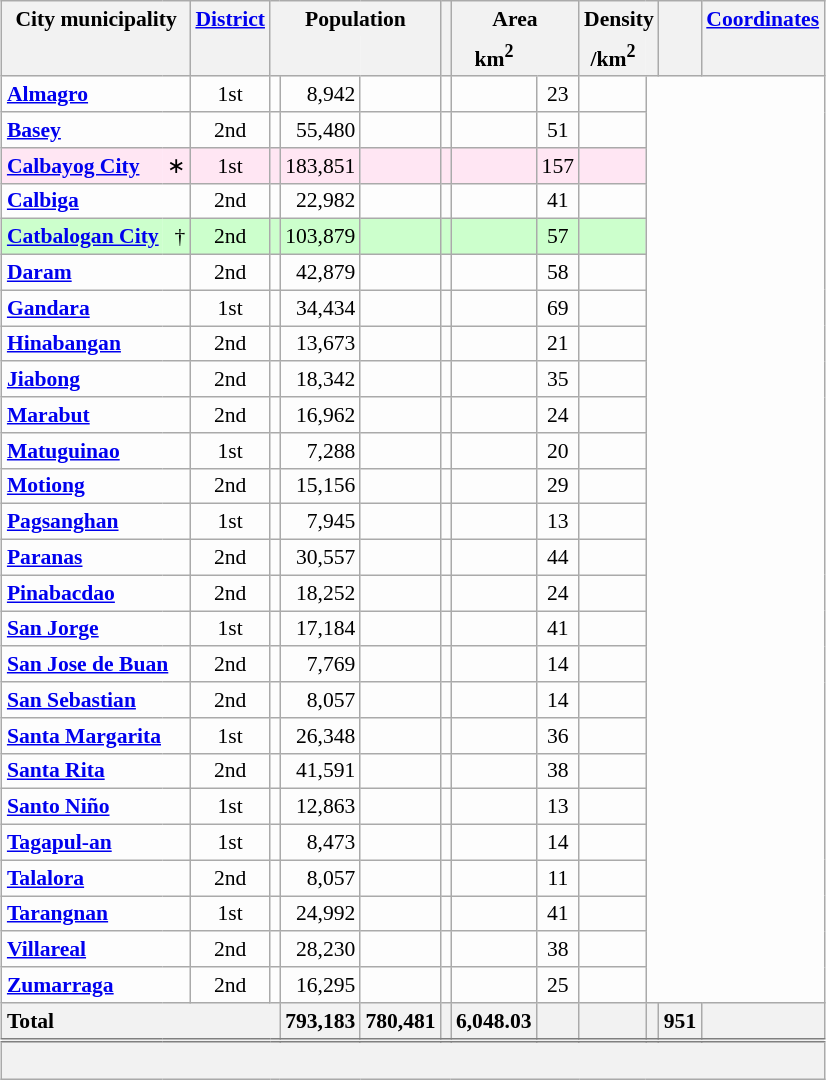<table class="wikitable sortable" style="margin:auto;table-layout:fixed;text-align:right;background-color:#FDFDFD;font-size:90%;border-collapse:collapse;">
<tr>
<th scope="col" style="border-bottom:none;" class="unsortable" colspan=2>City  municipality</th>
<th scope="col" style="border-bottom:none;" class="unsortable"><a href='#'>District</a></th>
<th scope="col" style="border-bottom:none;" class="unsortable" colspan=3>Population</th>
<th scope="col" style="border-bottom:none;" class="unsortable"></th>
<th scope="col" style="border-bottom:none;" class="unsortable" colspan=2>Area</th>
<th scope="col" style="border-bottom:none;" class="unsortable" colspan=2>Density</th>
<th scope="col" style="border-bottom:none;" class="unsortable"></th>
<th scope="col" style="border-bottom:none;" class="unsortable"><a href='#'>Coordinates</a></th>
</tr>
<tr>
<th scope="col" style="border-top:none;" colspan=2></th>
<th scope="col" style="border-top:none;"></th>
<th scope="col" style="border-style:hidden hidden solid solid;" colspan=2></th>
<th scope="col" style="border-style:hidden solid solid hidden;"></th>
<th scope="col" style="border-top:none;"></th>
<th scope="col" style="border-style:hidden hidden solid solid;">km<sup>2</sup></th>
<th scope="col" style="border-style:hidden solid solid hidden;" class="unsortable"></th>
<th scope="col" style="border-style:hidden hidden solid solid;">/km<sup>2</sup></th>
<th scope="col" style="border-style:hidden solid solid hidden;" class="unsortable"></th>
<th scope="col" style="border-top:none;"></th>
<th scope="col" style="border-top:none;"></th>
</tr>
<tr>
<th scope="row" style="text-align:left;background-color:initial;" colspan=2><a href='#'>Almagro</a></th>
<td style="text-align:center;">1st</td>
<td></td>
<td>8,942</td>
<td></td>
<td></td>
<td></td>
<td style="text-align:center;">23</td>
<td style="text-align:center;"></td>
</tr>
<tr>
<th scope="row" style="text-align:left;background-color:initial;" colspan=2><a href='#'>Basey</a></th>
<td style="text-align:center;">2nd</td>
<td></td>
<td>55,480</td>
<td></td>
<td></td>
<td></td>
<td style="text-align:center;">51</td>
<td style="text-align:center;"></td>
</tr>
<tr style="background-color:#FFE6F3;">
<th scope="row" style="text-align:left;background-color:#FFE6F3;border-right:0;"><a href='#'>Calbayog City</a></th>
<td style="text-align:right;border-left:0;">∗</td>
<td style="text-align:center;">1st</td>
<td></td>
<td>183,851</td>
<td></td>
<td></td>
<td></td>
<td style="text-align:center;">157</td>
<td style="text-align:center;"></td>
</tr>
<tr>
<th scope="row" style="text-align:left;background-color:initial;" colspan=2><a href='#'>Calbiga</a></th>
<td style="text-align:center;">2nd</td>
<td></td>
<td>22,982</td>
<td></td>
<td></td>
<td></td>
<td style="text-align:center;">41</td>
<td style="text-align:center;"></td>
</tr>
<tr style="background-color:#CCFFCC;">
<th scope="row" style="text-align:left;background-color:#CCFFCC;border-right:0;"><a href='#'>Catbalogan City</a></th>
<td style="text-align:right;border-left:0;">†</td>
<td style="text-align:center;">2nd</td>
<td></td>
<td>103,879</td>
<td></td>
<td></td>
<td></td>
<td style="text-align:center;">57</td>
<td style="text-align:center;"></td>
</tr>
<tr>
<th scope="row" style="text-align:left;background-color:initial;" colspan=2><a href='#'>Daram</a></th>
<td style="text-align:center;">2nd</td>
<td></td>
<td>42,879</td>
<td></td>
<td></td>
<td></td>
<td style="text-align:center;">58</td>
<td style="text-align:center;"></td>
</tr>
<tr>
<th scope="row" style="text-align:left;background-color:initial;" colspan=2><a href='#'>Gandara</a></th>
<td style="text-align:center;">1st</td>
<td></td>
<td>34,434</td>
<td></td>
<td></td>
<td></td>
<td style="text-align:center;">69</td>
<td style="text-align:center;"></td>
</tr>
<tr>
<th scope="row" style="text-align:left;background-color:initial;" colspan=2><a href='#'>Hinabangan</a></th>
<td style="text-align:center;">2nd</td>
<td></td>
<td>13,673</td>
<td></td>
<td></td>
<td></td>
<td style="text-align:center;">21</td>
<td style="text-align:center;"></td>
</tr>
<tr>
<th scope="row" style="text-align:left;background-color:initial;" colspan=2><a href='#'>Jiabong</a></th>
<td style="text-align:center;">2nd</td>
<td></td>
<td>18,342</td>
<td></td>
<td></td>
<td></td>
<td style="text-align:center;">35</td>
<td style="text-align:center;"></td>
</tr>
<tr>
<th scope="row" style="text-align:left;background-color:initial;" colspan=2><a href='#'>Marabut</a></th>
<td style="text-align:center;">2nd</td>
<td></td>
<td>16,962</td>
<td></td>
<td></td>
<td></td>
<td style="text-align:center;">24</td>
<td style="text-align:center;"></td>
</tr>
<tr>
<th scope="row" style="text-align:left;background-color:initial;" colspan=2><a href='#'>Matuguinao</a></th>
<td style="text-align:center;">1st</td>
<td></td>
<td>7,288</td>
<td></td>
<td></td>
<td></td>
<td style="text-align:center;">20</td>
<td style="text-align:center;"></td>
</tr>
<tr>
<th scope="row" style="text-align:left;background-color:initial;" colspan=2><a href='#'>Motiong</a></th>
<td style="text-align:center;">2nd</td>
<td></td>
<td>15,156</td>
<td></td>
<td></td>
<td></td>
<td style="text-align:center;">29</td>
<td style="text-align:center;"></td>
</tr>
<tr>
<th scope="row" style="text-align:left;background-color:initial;" colspan=2><a href='#'>Pagsanghan</a></th>
<td style="text-align:center;">1st</td>
<td></td>
<td>7,945</td>
<td></td>
<td></td>
<td></td>
<td style="text-align:center;">13</td>
<td style="text-align:center;"></td>
</tr>
<tr>
<th scope="row" style="text-align:left;background-color:initial;" colspan=2><a href='#'>Paranas </a></th>
<td style="text-align:center;">2nd</td>
<td></td>
<td>30,557</td>
<td></td>
<td></td>
<td></td>
<td style="text-align:center;">44</td>
<td style="text-align:center;"></td>
</tr>
<tr>
<th scope="row" style="text-align:left;background-color:initial;" colspan=2><a href='#'>Pinabacdao</a></th>
<td style="text-align:center;">2nd</td>
<td></td>
<td>18,252</td>
<td></td>
<td></td>
<td></td>
<td style="text-align:center;">24</td>
<td style="text-align:center;"></td>
</tr>
<tr>
<th scope="row" style="text-align:left;background-color:initial;" colspan=2><a href='#'>San Jorge</a></th>
<td style="text-align:center;">1st</td>
<td></td>
<td>17,184</td>
<td></td>
<td></td>
<td></td>
<td style="text-align:center;">41</td>
<td style="text-align:center;"></td>
</tr>
<tr>
<th scope="row" style="text-align:left;background-color:initial;" colspan=2><a href='#'>San Jose de Buan</a></th>
<td style="text-align:center;">2nd</td>
<td></td>
<td>7,769</td>
<td></td>
<td></td>
<td></td>
<td style="text-align:center;">14</td>
<td style="text-align:center;"></td>
</tr>
<tr>
<th scope="row" style="text-align:left;background-color:initial;" colspan=2><a href='#'>San Sebastian</a></th>
<td style="text-align:center;">2nd</td>
<td></td>
<td>8,057</td>
<td></td>
<td></td>
<td></td>
<td style="text-align:center;">14</td>
<td style="text-align:center;"></td>
</tr>
<tr>
<th scope="row" style="text-align:left;background-color:initial;" colspan=2><a href='#'>Santa Margarita</a></th>
<td style="text-align:center;">1st</td>
<td></td>
<td>26,348</td>
<td></td>
<td></td>
<td></td>
<td style="text-align:center;">36</td>
<td style="text-align:center;"></td>
</tr>
<tr>
<th scope="row" style="text-align:left;background-color:initial;" colspan=2><a href='#'>Santa Rita</a></th>
<td style="text-align:center;">2nd</td>
<td></td>
<td>41,591</td>
<td></td>
<td></td>
<td></td>
<td style="text-align:center;">38</td>
<td style="text-align:center;"></td>
</tr>
<tr>
<th scope="row" style="text-align:left;background-color:initial;" colspan=2><a href='#'>Santo Niño</a></th>
<td style="text-align:center;">1st</td>
<td></td>
<td>12,863</td>
<td></td>
<td></td>
<td></td>
<td style="text-align:center;">13</td>
<td style="text-align:center;"></td>
</tr>
<tr>
<th scope="row" style="text-align:left;background-color:initial;" colspan=2><a href='#'>Tagapul-an</a></th>
<td style="text-align:center;">1st</td>
<td></td>
<td>8,473</td>
<td></td>
<td></td>
<td></td>
<td style="text-align:center;">14</td>
<td style="text-align:center;"></td>
</tr>
<tr>
<th scope="row" style="text-align:left;background-color:initial;" colspan=2><a href='#'>Talalora</a></th>
<td style="text-align:center;">2nd</td>
<td></td>
<td>8,057</td>
<td></td>
<td></td>
<td></td>
<td style="text-align:center;">11</td>
<td style="text-align:center;"></td>
</tr>
<tr>
<th scope="row" style="text-align:left;background-color:initial;" colspan=2><a href='#'>Tarangnan</a></th>
<td style="text-align:center;">1st</td>
<td></td>
<td>24,992</td>
<td></td>
<td></td>
<td></td>
<td style="text-align:center;">41</td>
<td style="text-align:center;"></td>
</tr>
<tr>
<th scope="row" style="text-align:left;background-color:initial;" colspan=2><a href='#'>Villareal</a></th>
<td style="text-align:center;">2nd</td>
<td></td>
<td>28,230</td>
<td></td>
<td></td>
<td></td>
<td style="text-align:center;">38</td>
<td style="text-align:center;"></td>
</tr>
<tr>
<th scope="row" style="text-align:left;background-color:initial;" colspan=2><a href='#'>Zumarraga</a></th>
<td style="text-align:center;">2nd</td>
<td></td>
<td>16,295</td>
<td></td>
<td></td>
<td></td>
<td style="text-align:center;">25</td>
<td style="text-align:center;"></td>
</tr>
<tr class="sortbottom">
<th scope="row" colspan=4 style="text-align:left;">Total</th>
<th scope="col" style="text-align:right;">793,183</th>
<th scope="col" style="text-align:right;">780,481</th>
<th scope="col" style="text-align:right;"></th>
<th scope="col" style="text-align:right;">6,048.03</th>
<th scope="col"></th>
<th scope="col" style="text-align:right;"></th>
<th scope="col" style="text-align:right;"></th>
<th scope="col">951</th>
<th scope="col" style="font-style:italic;"></th>
</tr>
<tr class="sortbottom" style="background-color:#F2F2F2;border-top:double grey;line-height:1.3em;">
<td colspan="13"><br></td>
</tr>
</table>
